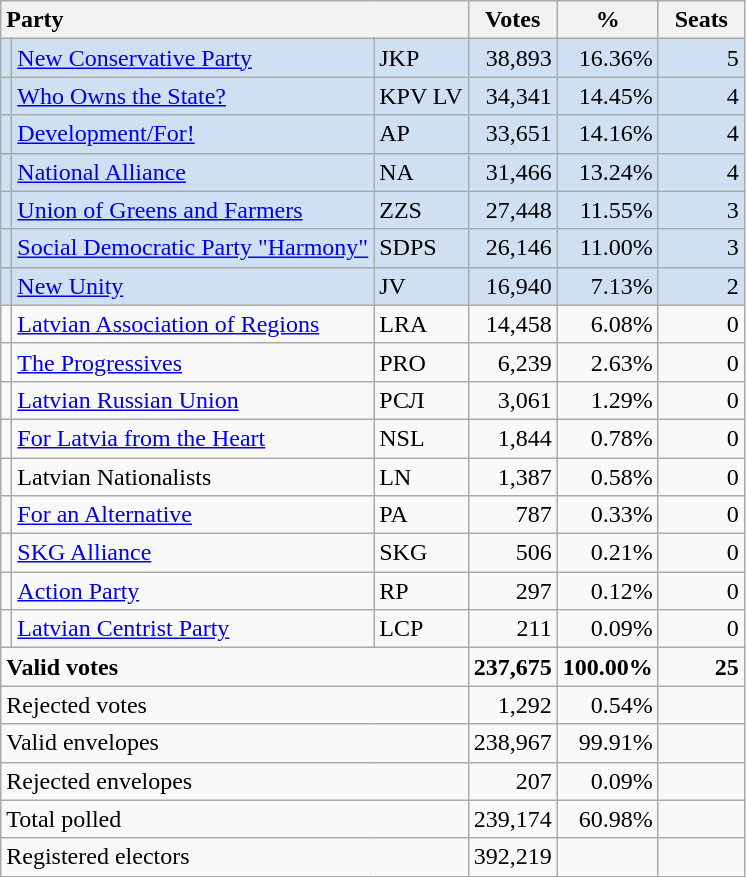<table class="wikitable" border="1" style="text-align:right;">
<tr>
<th style="text-align:left;" colspan=3>Party</th>
<th align=center width="50">Votes</th>
<th align=center width="50">%</th>
<th align=center width="50">Seats</th>
</tr>
<tr style="background:#CEE0F2;">
<td></td>
<td align=left><a href='#'>New Conservative Party</a></td>
<td align=left>JKP</td>
<td>38,893</td>
<td>16.36%</td>
<td>5</td>
</tr>
<tr style="background:#CEE0F2;">
<td></td>
<td align=left><a href='#'>Who Owns the State?</a></td>
<td align=left>KPV LV</td>
<td>34,341</td>
<td>14.45%</td>
<td>4</td>
</tr>
<tr style="background:#CEE0F2;">
<td></td>
<td align=left><a href='#'>Development/For!</a></td>
<td align=left>AP</td>
<td>33,651</td>
<td>14.16%</td>
<td>4</td>
</tr>
<tr style="background:#CEE0F2;">
<td></td>
<td align=left><a href='#'>National Alliance</a></td>
<td align=left>NA</td>
<td>31,466</td>
<td>13.24%</td>
<td>4</td>
</tr>
<tr style="background:#CEE0F2;">
<td></td>
<td align=left><a href='#'>Union of Greens and Farmers</a></td>
<td align=left>ZZS</td>
<td>27,448</td>
<td>11.55%</td>
<td>3</td>
</tr>
<tr style="background:#CEE0F2;">
<td></td>
<td align=left style="white-space: nowrap;"><a href='#'>Social Democratic Party "Harmony"</a></td>
<td align=left>SDPS</td>
<td>26,146</td>
<td>11.00%</td>
<td>3</td>
</tr>
<tr style="background:#CEE0F2;">
<td></td>
<td align=left><a href='#'>New Unity</a></td>
<td align=left>JV</td>
<td>16,940</td>
<td>7.13%</td>
<td>2</td>
</tr>
<tr>
<td></td>
<td align=left><a href='#'>Latvian Association of Regions</a></td>
<td align=left>LRA</td>
<td>14,458</td>
<td>6.08%</td>
<td>0</td>
</tr>
<tr>
<td></td>
<td align=left><a href='#'>The Progressives</a></td>
<td align=left>PRO</td>
<td>6,239</td>
<td>2.63%</td>
<td>0</td>
</tr>
<tr>
<td></td>
<td align=left><a href='#'>Latvian Russian Union</a></td>
<td align=left>РСЛ</td>
<td>3,061</td>
<td>1.29%</td>
<td>0</td>
</tr>
<tr>
<td></td>
<td align=left><a href='#'>For Latvia from the Heart</a></td>
<td align=left>NSL</td>
<td>1,844</td>
<td>0.78%</td>
<td>0</td>
</tr>
<tr>
<td></td>
<td align=left>Latvian Nationalists</td>
<td align=left>LN</td>
<td>1,387</td>
<td>0.58%</td>
<td>0</td>
</tr>
<tr>
<td></td>
<td align=left><a href='#'>For an Alternative</a></td>
<td align=left>PA</td>
<td>787</td>
<td>0.33%</td>
<td>0</td>
</tr>
<tr>
<td></td>
<td align=left><a href='#'>SKG Alliance</a></td>
<td align=left>SKG</td>
<td>506</td>
<td>0.21%</td>
<td>0</td>
</tr>
<tr>
<td></td>
<td align=left><a href='#'>Action Party</a></td>
<td align=left>RP</td>
<td>297</td>
<td>0.12%</td>
<td>0</td>
</tr>
<tr>
<td></td>
<td align=left><a href='#'>Latvian Centrist Party</a></td>
<td align=left>LCP</td>
<td>211</td>
<td>0.09%</td>
<td>0</td>
</tr>
<tr style="font-weight:bold">
<td align=left colspan=3>Valid votes</td>
<td>237,675</td>
<td>100.00%</td>
<td>25</td>
</tr>
<tr>
<td align=left colspan=3>Rejected votes</td>
<td>1,292</td>
<td>0.54%</td>
<td></td>
</tr>
<tr>
<td align=left colspan=3>Valid envelopes</td>
<td>238,967</td>
<td>99.91%</td>
<td></td>
</tr>
<tr>
<td align=left colspan=3>Rejected envelopes</td>
<td>207</td>
<td>0.09%</td>
<td></td>
</tr>
<tr>
<td align=left colspan=3>Total polled</td>
<td>239,174</td>
<td>60.98%</td>
<td></td>
</tr>
<tr>
<td align=left colspan=3>Registered electors</td>
<td>392,219</td>
<td></td>
<td></td>
</tr>
</table>
